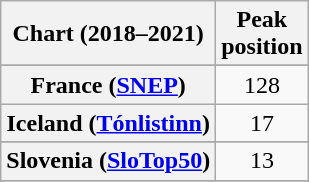<table class="wikitable sortable plainrowheaders" style="text-align:center">
<tr>
<th scope="col">Chart (2018–2021)</th>
<th scope="col">Peak<br>position</th>
</tr>
<tr>
</tr>
<tr>
</tr>
<tr>
</tr>
<tr>
</tr>
<tr>
</tr>
<tr>
<th scope="row">France (<a href='#'>SNEP</a>)</th>
<td>128</td>
</tr>
<tr>
<th scope="row">Iceland (<a href='#'>Tónlistinn</a>)</th>
<td>17</td>
</tr>
<tr>
</tr>
<tr>
</tr>
<tr>
</tr>
<tr>
</tr>
<tr>
<th scope="row">Slovenia (<a href='#'>SloTop50</a>)</th>
<td>13</td>
</tr>
<tr>
</tr>
<tr>
</tr>
</table>
